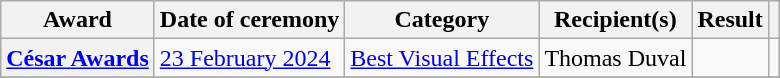<table class="wikitable sortable plainrowheaders">
<tr>
<th scope="col">Award</th>
<th scope="col">Date of ceremony</th>
<th scope="col">Category</th>
<th scope="col">Recipient(s)</th>
<th scope="col">Result</th>
<th scope="col" class="unsortable"></th>
</tr>
<tr>
<th scope="row"><a href='#'>César Awards</a></th>
<td><a href='#'>23 February 2024</a></td>
<td><a href='#'>Best Visual Effects</a></td>
<td>Thomas Duval</td>
<td></td>
<td align="center"><br></td>
</tr>
<tr>
</tr>
</table>
